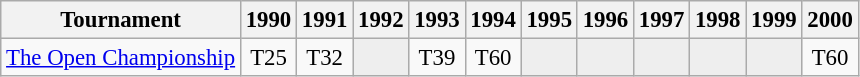<table class="wikitable" style="font-size:95%;text-align:center;">
<tr>
<th>Tournament</th>
<th>1990</th>
<th>1991</th>
<th>1992</th>
<th>1993</th>
<th>1994</th>
<th>1995</th>
<th>1996</th>
<th>1997</th>
<th>1998</th>
<th>1999</th>
<th>2000</th>
</tr>
<tr>
<td align=left><a href='#'>The Open Championship</a></td>
<td>T25</td>
<td>T32</td>
<td style="background:#eeeeee;"></td>
<td>T39</td>
<td>T60</td>
<td style="background:#eeeeee;"></td>
<td style="background:#eeeeee;"></td>
<td style="background:#eeeeee;"></td>
<td style="background:#eeeeee;"></td>
<td style="background:#eeeeee;"></td>
<td>T60</td>
</tr>
</table>
